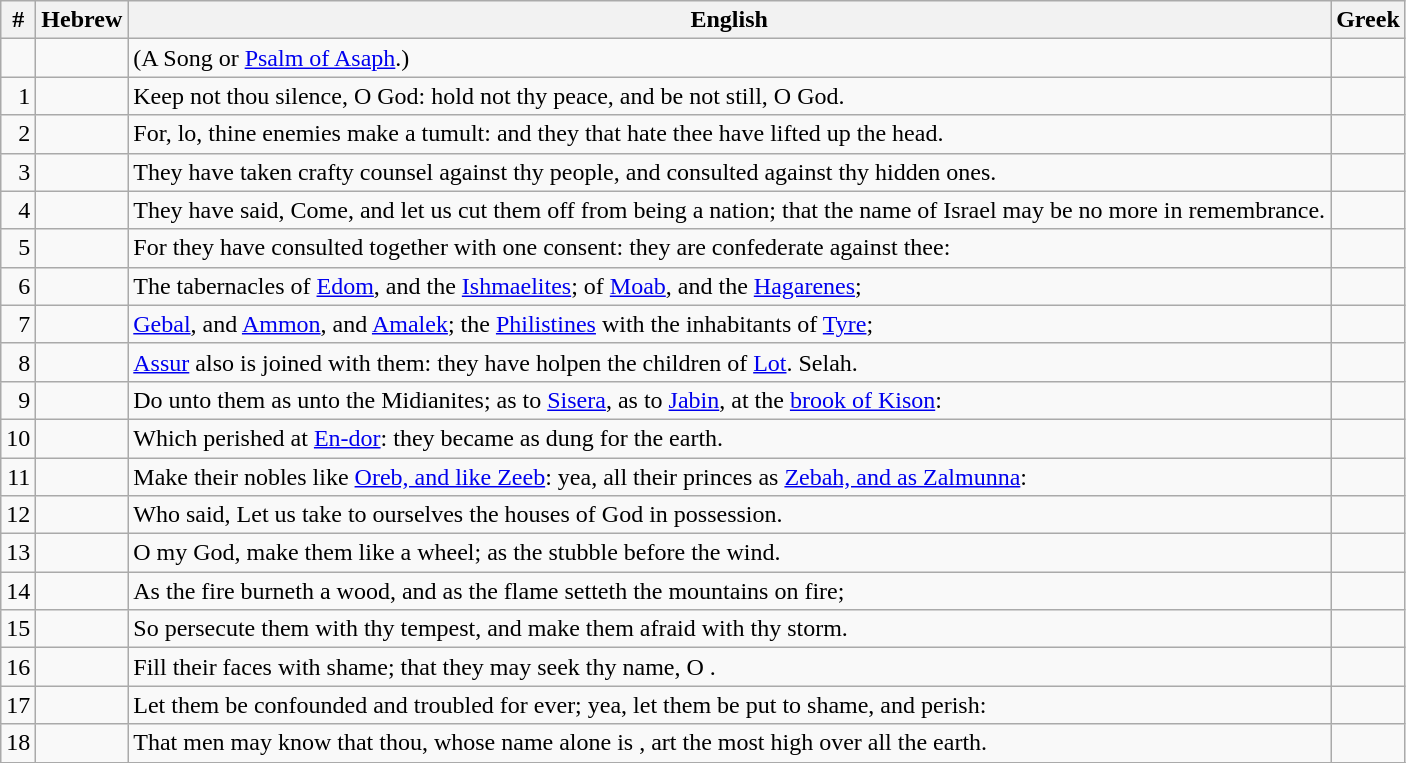<table class=wikitable>
<tr>
<th>#</th>
<th>Hebrew</th>
<th>English</th>
<th>Greek</th>
</tr>
<tr>
<td style="text-align:right"></td>
<td style="text-align:right"></td>
<td>(A Song or <a href='#'>Psalm of Asaph</a>.)</td>
<td></td>
</tr>
<tr>
<td style="text-align:right">1</td>
<td style="text-align:right"></td>
<td>Keep not thou silence, O God: hold not thy peace, and be not still, O God.</td>
<td></td>
</tr>
<tr>
<td style="text-align:right">2</td>
<td style="text-align:right"></td>
<td>For, lo, thine enemies make a tumult: and they that hate thee have lifted up the head.</td>
<td></td>
</tr>
<tr>
<td style="text-align:right">3</td>
<td style="text-align:right"></td>
<td>They have taken crafty counsel against thy people, and consulted against thy hidden ones.</td>
<td></td>
</tr>
<tr>
<td style="text-align:right">4</td>
<td style="text-align:right"></td>
<td>They have said, Come, and let us cut them off from being a nation; that the name of Israel may be no more in remembrance.</td>
<td></td>
</tr>
<tr>
<td style="text-align:right">5</td>
<td style="text-align:right"></td>
<td>For they have consulted together with one consent: they are confederate against thee:</td>
<td></td>
</tr>
<tr>
<td style="text-align:right">6</td>
<td style="text-align:right"></td>
<td>The tabernacles of <a href='#'>Edom</a>, and the <a href='#'>Ishmaelites</a>; of <a href='#'>Moab</a>, and the <a href='#'>Hagarenes</a>;</td>
<td></td>
</tr>
<tr>
<td style="text-align:right">7</td>
<td style="text-align:right"></td>
<td><a href='#'>Gebal</a>, and <a href='#'>Ammon</a>, and <a href='#'>Amalek</a>; the <a href='#'>Philistines</a> with the inhabitants of <a href='#'>Tyre</a>;</td>
<td></td>
</tr>
<tr>
<td style="text-align:right">8</td>
<td style="text-align:right"></td>
<td><a href='#'>Assur</a> also is joined with them: they have holpen the children of <a href='#'>Lot</a>. Selah.</td>
<td></td>
</tr>
<tr>
<td style="text-align:right">9</td>
<td style="text-align:right"></td>
<td>Do unto them as unto the Midianites; as to <a href='#'>Sisera</a>, as to <a href='#'>Jabin</a>, at the <a href='#'>brook of Kison</a>:</td>
<td></td>
</tr>
<tr>
<td style="text-align:right">10</td>
<td style="text-align:right"></td>
<td>Which perished at <a href='#'>En-dor</a>: they became as dung for the earth.</td>
<td></td>
</tr>
<tr>
<td style="text-align:right">11</td>
<td style="text-align:right"></td>
<td>Make their nobles like <a href='#'>Oreb, and like Zeeb</a>: yea, all their princes as <a href='#'>Zebah, and as Zalmunna</a>:</td>
<td></td>
</tr>
<tr>
<td style="text-align:right">12</td>
<td style="text-align:right"></td>
<td>Who said, Let us take to ourselves the houses of God in possession.</td>
<td></td>
</tr>
<tr>
<td style="text-align:right">13</td>
<td style="text-align:right"></td>
<td>O my God, make them like a wheel; as the stubble before the wind.</td>
<td></td>
</tr>
<tr>
<td style="text-align:right">14</td>
<td style="text-align:right"></td>
<td>As the fire burneth a wood, and as the flame setteth the mountains on fire;</td>
<td></td>
</tr>
<tr>
<td style="text-align:right">15</td>
<td style="text-align:right"></td>
<td>So persecute them with thy tempest, and make them afraid with thy storm.</td>
<td></td>
</tr>
<tr>
<td style="text-align:right">16</td>
<td style="text-align:right"></td>
<td>Fill their faces with shame; that they may seek thy name, O .</td>
<td></td>
</tr>
<tr>
<td style="text-align:right">17</td>
<td style="text-align:right"></td>
<td>Let them be confounded and troubled for ever; yea, let them be put to shame, and perish:</td>
<td></td>
</tr>
<tr>
<td style="text-align:right">18</td>
<td style="text-align:right"></td>
<td>That men may know that thou, whose name alone is , art the most high over all the earth.</td>
<td></td>
</tr>
<tr>
</tr>
</table>
